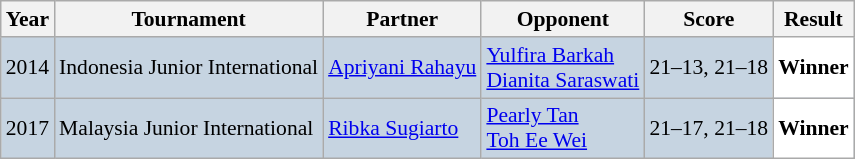<table class="sortable wikitable" style="font-size: 90%">
<tr>
<th>Year</th>
<th>Tournament</th>
<th>Partner</th>
<th>Opponent</th>
<th>Score</th>
<th>Result</th>
</tr>
<tr style="background:#C6D4E1">
<td align="center">2014</td>
<td align="left">Indonesia Junior International</td>
<td align="left"> <a href='#'>Apriyani Rahayu</a></td>
<td align="left"> <a href='#'>Yulfira Barkah</a> <br>  <a href='#'>Dianita Saraswati</a></td>
<td align="left">21–13, 21–18</td>
<td style="text-align:left; background:white"> <strong>Winner</strong></td>
</tr>
<tr style="background:#C6D4E1">
<td align="center">2017</td>
<td align="left">Malaysia Junior International</td>
<td align="left"> <a href='#'>Ribka Sugiarto</a></td>
<td align="left"> <a href='#'>Pearly Tan</a> <br>  <a href='#'>Toh Ee Wei</a></td>
<td align="left">21–17, 21–18</td>
<td style="text-align:left; background:white"> <strong>Winner</strong></td>
</tr>
</table>
